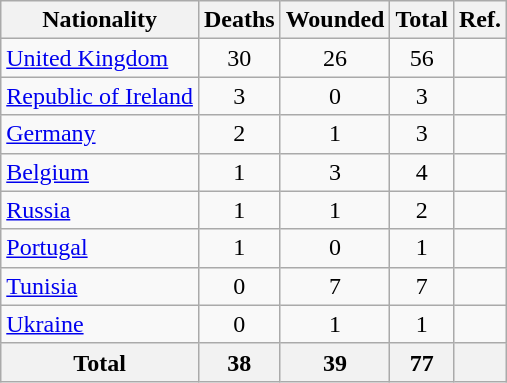<table class="wikitable sortable floatright" style="font-size:100%; text-align:left; margin:0 0 1.5em 1.5em;">
<tr>
<th>Nationality</th>
<th>Deaths</th>
<th>Wounded</th>
<th>Total</th>
<th>Ref.</th>
</tr>
<tr>
<td align=left> <a href='#'>United Kingdom</a></td>
<td align=center>30</td>
<td style="text-align:center;">26</td>
<td align=center>56</td>
<td></td>
</tr>
<tr>
<td> <a href='#'>Republic of Ireland</a></td>
<td align=center>3</td>
<td style="text-align:center;">0</td>
<td align=center>3</td>
<td></td>
</tr>
<tr>
<td text-align:left> <a href='#'>Germany</a></td>
<td align=center>2</td>
<td align=center>1</td>
<td align=center>3</td>
<td></td>
</tr>
<tr>
<td align=left> <a href='#'>Belgium</a></td>
<td align=center>1</td>
<td align=center>3</td>
<td align=center>4</td>
<td></td>
</tr>
<tr>
<td> <a href='#'>Russia</a></td>
<td align=center>1</td>
<td align=center>1</td>
<td align=center>2</td>
<td></td>
</tr>
<tr>
<td> <a href='#'>Portugal</a></td>
<td align=center>1</td>
<td style="text-align:center;">0</td>
<td align=center>1</td>
<td></td>
</tr>
<tr>
<td> <a href='#'>Tunisia</a></td>
<td align=center>0</td>
<td align=center>7</td>
<td align=center>7</td>
<td></td>
</tr>
<tr>
<td> <a href='#'>Ukraine</a></td>
<td align=center>0</td>
<td align=center>1</td>
<td align=center>1</td>
<td></td>
</tr>
<tr>
<th><strong>Total</strong></th>
<th align=center><strong>38</strong></th>
<th align=center><strong>39</strong></th>
<th align=center><strong>77</strong></th>
<th></th>
</tr>
</table>
